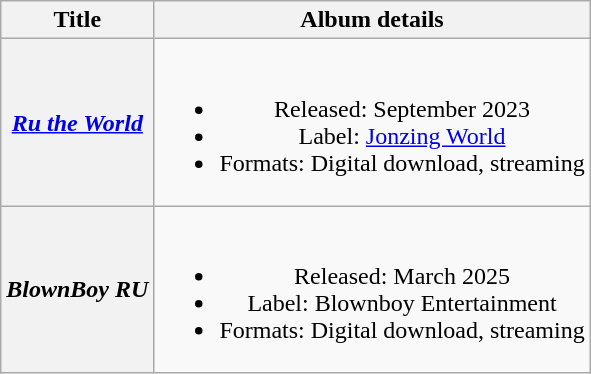<table class="wikitable plainrowheaders" style="text-align:center;">
<tr>
<th scope="col" rowspan="1">Title</th>
<th scope="col" rowspan="1">Album details</th>
</tr>
<tr>
<th scope="row"><em><a href='#'>Ru the World</a></em></th>
<td><br><ul><li>Released: September 2023</li><li>Label: <a href='#'>Jonzing World</a></li><li>Formats: Digital download, streaming</li></ul></td>
</tr>
<tr>
<th scope="row"><em>BlownBoy RU</em></th>
<td><br><ul><li>Released: March 2025</li><li>Label: Blownboy Entertainment</li><li>Formats: Digital download, streaming</li></ul></td>
</tr>
</table>
